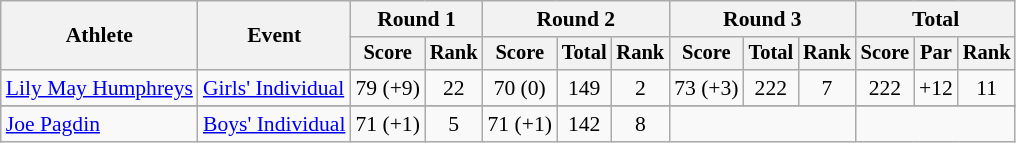<table class="wikitable" style="font-size:90%">
<tr>
<th rowspan="2">Athlete</th>
<th rowspan="2">Event</th>
<th colspan="2">Round 1</th>
<th colspan="3">Round 2</th>
<th colspan="3">Round 3</th>
<th colspan="3">Total</th>
</tr>
<tr style="font-size:95%">
<th>Score</th>
<th>Rank</th>
<th>Score</th>
<th>Total</th>
<th>Rank</th>
<th>Score</th>
<th>Total</th>
<th>Rank</th>
<th>Score</th>
<th>Par</th>
<th>Rank</th>
</tr>
<tr align=center>
<td align=left><a href='#'>Lily May Humphreys</a></td>
<td align=left><a href='#'>Girls' Individual</a></td>
<td>79 (+9)</td>
<td>22</td>
<td>70 (0)</td>
<td>149</td>
<td>2</td>
<td>73 (+3)</td>
<td>222</td>
<td>7</td>
<td>222</td>
<td>+12</td>
<td>11</td>
</tr>
<tr>
</tr>
<tr align=center>
<td align=left><a href='#'>Joe Pagdin</a></td>
<td align=left><a href='#'>Boys' Individual</a></td>
<td>71 (+1)</td>
<td>5</td>
<td>71 (+1)</td>
<td>142</td>
<td>8</td>
<td colspan=3></td>
<td colspan=3></td>
</tr>
</table>
